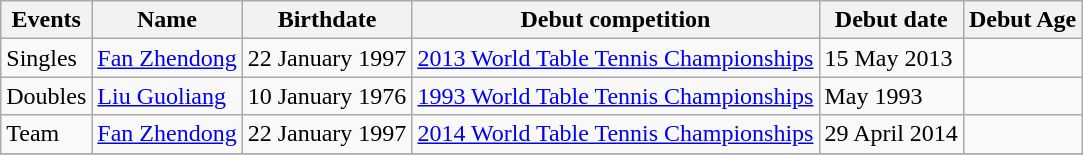<table class="wikitable">
<tr>
<th>Events</th>
<th>Name</th>
<th>Birthdate</th>
<th>Debut competition</th>
<th>Debut date</th>
<th>Debut Age</th>
</tr>
<tr>
<td>Singles</td>
<td><a href='#'>Fan Zhendong</a></td>
<td>22 January 1997</td>
<td><a href='#'>2013 World Table Tennis Championships</a></td>
<td>15 May 2013</td>
<td></td>
</tr>
<tr>
<td>Doubles</td>
<td><a href='#'>Liu Guoliang</a></td>
<td>10 January 1976</td>
<td><a href='#'>1993 World Table Tennis Championships</a></td>
<td>May 1993</td>
<td></td>
</tr>
<tr>
<td>Team</td>
<td><a href='#'>Fan Zhendong</a></td>
<td>22 January 1997</td>
<td><a href='#'>2014 World Table Tennis Championships</a></td>
<td>29 April 2014</td>
<td></td>
</tr>
<tr>
</tr>
</table>
